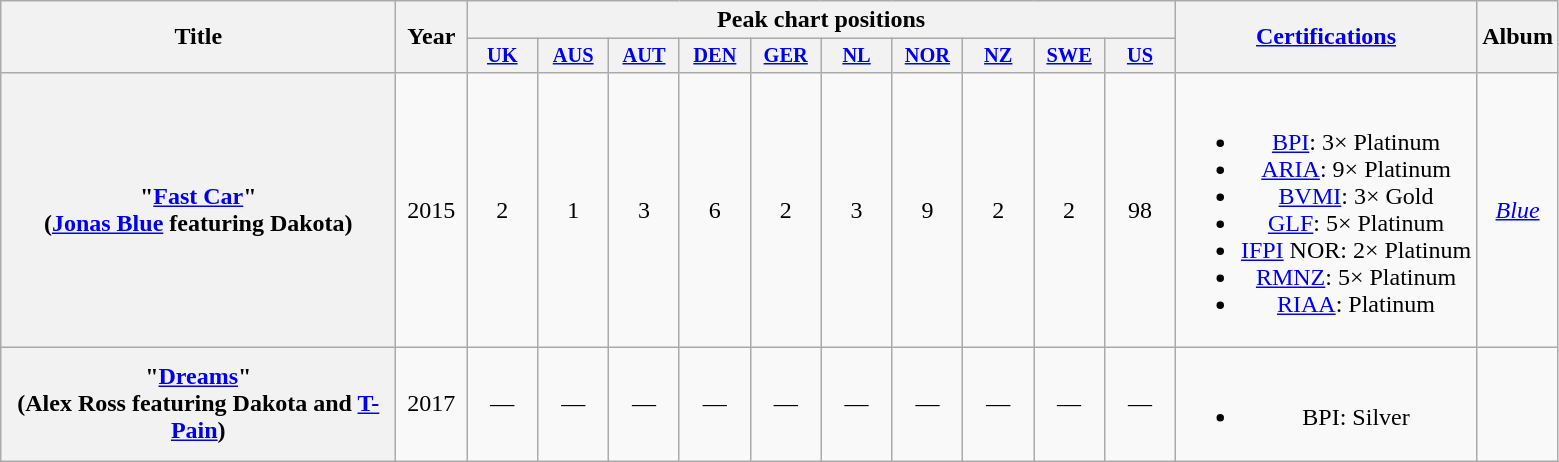<table class="wikitable plainrowheaders" style="text-align:center;">
<tr>
<th scope="col" rowspan="2" style="width:16em;">Title</th>
<th scope="col" rowspan="2" style="width:2.5em;">Year</th>
<th scope="col" colspan="10">Peak chart positions</th>
<th scope="col" rowspan="2"><a href='#'>Certifications</a></th>
<th scope="col" rowspan="2">Album</th>
</tr>
<tr>
<th scope="col" style="width:3em;font-size:85%;"><a href='#'>UK</a><br></th>
<th scope="col" style="width:3em;font-size:85%;"><a href='#'>AUS</a><br></th>
<th scope="col" style="width:3em;font-size:85%;"><a href='#'>AUT</a><br></th>
<th scope="col" style="width:3em;font-size:85%;"><a href='#'>DEN</a><br></th>
<th scope="col" style="width:3em;font-size:85%;"><a href='#'>GER</a><br></th>
<th scope="col" style="width:3em;font-size:85%;"><a href='#'>NL</a><br></th>
<th scope="col" style="width:3em;font-size:85%;"><a href='#'>NOR</a><br></th>
<th scope="col" style="width:3em;font-size:85%;"><a href='#'>NZ</a><br></th>
<th scope="col" style="width:3em;font-size:85%;"><a href='#'>SWE</a><br></th>
<th scope="col" style="width:3em;font-size:85%;"><a href='#'>US</a><br></th>
</tr>
<tr>
<th scope="row">"<a href='#'>Fast Car</a>"<br><span>(<a href='#'>Jonas Blue</a> featuring Dakota)</span></th>
<td>2015</td>
<td>2</td>
<td>1</td>
<td>3</td>
<td>6</td>
<td>2</td>
<td>3</td>
<td>9</td>
<td>2</td>
<td>2</td>
<td>98</td>
<td><br><ul><li><a href='#'>BPI</a>: 3× Platinum</li><li><a href='#'>ARIA</a>: 9× Platinum</li><li><a href='#'>BVMI</a>: 3× Gold</li><li><a href='#'>GLF</a>: 5× Platinum</li><li><a href='#'>IFPI</a> NOR: 2× Platinum</li><li><a href='#'>RMNZ</a>: 5× Platinum</li><li><a href='#'>RIAA</a>: Platinum</li></ul></td>
<td><em><a href='#'>Blue</a></em></td>
</tr>
<tr>
<th scope="row">"<a href='#'>Dreams</a>"<br><span>(Alex Ross featuring Dakota and <a href='#'>T-Pain</a>)</span></th>
<td>2017</td>
<td>—</td>
<td>—</td>
<td>—</td>
<td>—</td>
<td>—</td>
<td>—</td>
<td>—</td>
<td>—</td>
<td>—</td>
<td>—</td>
<td><br><ul><li>BPI: Silver</li></ul></td>
<td></td>
</tr>
</table>
